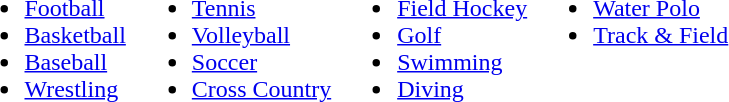<table>
<tr valign="top">
<td><br><ul><li><a href='#'>Football</a></li><li><a href='#'>Basketball</a></li><li><a href='#'>Baseball</a></li><li><a href='#'>Wrestling</a></li></ul></td>
<td><br><ul><li><a href='#'>Tennis</a></li><li><a href='#'>Volleyball</a></li><li><a href='#'>Soccer</a></li><li><a href='#'>Cross Country</a></li></ul></td>
<td><br><ul><li><a href='#'>Field Hockey</a></li><li><a href='#'>Golf</a></li><li><a href='#'>Swimming</a></li><li><a href='#'>Diving</a></li></ul></td>
<td><br><ul><li><a href='#'>Water Polo</a></li><li><a href='#'>Track & Field</a></li></ul></td>
</tr>
</table>
